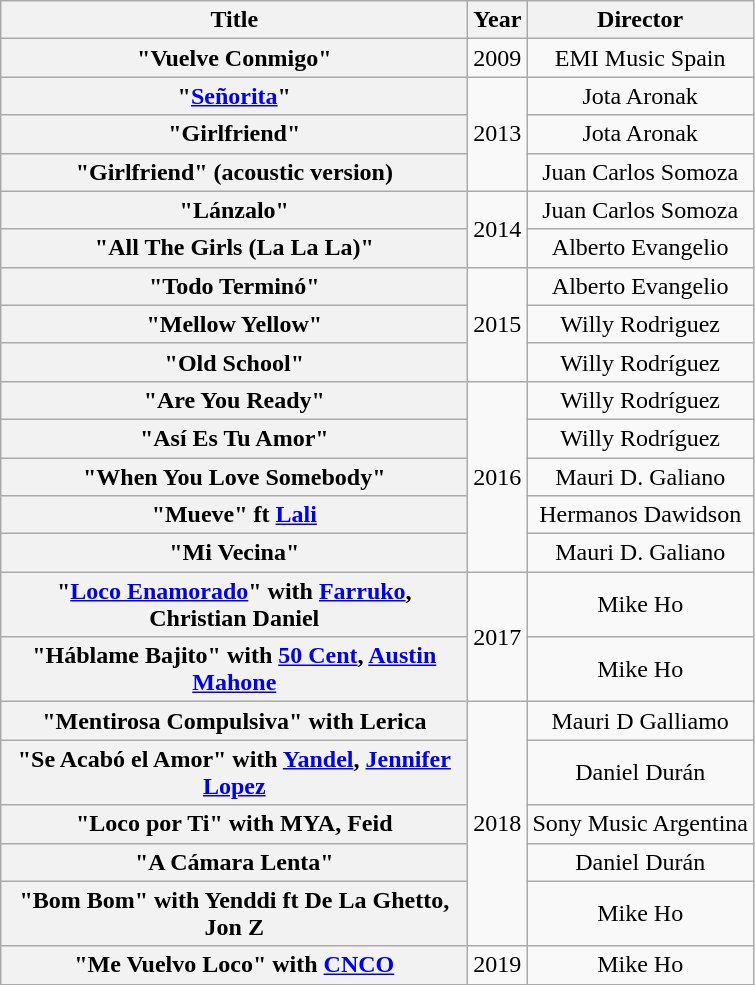<table class="wikitable plainrowheaders" style="text-align:center;">
<tr>
<th scope="col" style="width:19em;">Title</th>
<th>Year</th>
<th>Director</th>
</tr>
<tr>
<th scope="row">"Vuelve Conmigo"</th>
<td>2009</td>
<td>EMI Music Spain</td>
</tr>
<tr>
<th scope="row">"<a href='#'>Señorita</a>"</th>
<td rowspan="3">2013</td>
<td>Jota Aronak</td>
</tr>
<tr>
<th scope="row">"Girlfriend"</th>
<td>Jota Aronak</td>
</tr>
<tr>
<th scope="row">"Girlfriend" (acoustic version)</th>
<td>Juan Carlos Somoza</td>
</tr>
<tr>
<th scope="row">"Lánzalo"</th>
<td rowspan="2">2014</td>
<td>Juan Carlos Somoza</td>
</tr>
<tr>
<th scope="row">"All The Girls (La La La)"</th>
<td>Alberto Evangelio</td>
</tr>
<tr>
<th scope="row">"Todo Terminó"</th>
<td rowspan="3">2015</td>
<td>Alberto Evangelio</td>
</tr>
<tr>
<th scope="row">"Mellow Yellow"</th>
<td>Willy Rodriguez</td>
</tr>
<tr>
<th scope="row">"Old School"</th>
<td>Willy Rodríguez</td>
</tr>
<tr>
<th scope="row">"Are You Ready"</th>
<td rowspan="5">2016</td>
<td>Willy Rodríguez</td>
</tr>
<tr>
<th scope="row">"Así Es Tu Amor"</th>
<td>Willy Rodríguez</td>
</tr>
<tr>
<th scope="row">"When You Love Somebody"</th>
<td>Mauri D. Galiano</td>
</tr>
<tr>
<th scope="row">"Mueve" ft <a href='#'>Lali</a></th>
<td>Hermanos Dawidson</td>
</tr>
<tr>
<th scope="row">"Mi Vecina"</th>
<td>Mauri D. Galiano</td>
</tr>
<tr>
<th scope="row">"<a href='#'>Loco Enamorado</a>" with <a href='#'>Farruko</a>, Christian Daniel</th>
<td rowspan="2">2017</td>
<td>Mike Ho</td>
</tr>
<tr>
<th scope="row">"Háblame Bajito" with <a href='#'>50 Cent</a>, <a href='#'>Austin Mahone</a></th>
<td>Mike Ho</td>
</tr>
<tr>
<th scope="row">"Mentirosa Compulsiva" with Lerica</th>
<td rowspan="5">2018</td>
<td>Mauri D Galliamo</td>
</tr>
<tr>
<th scope="row">"Se Acabó el Amor" with <a href='#'>Yandel</a>, <a href='#'>Jennifer Lopez</a></th>
<td>Daniel Durán</td>
</tr>
<tr>
<th scope="row">"Loco por Ti" with MYA, Feid</th>
<td>Sony Music Argentina</td>
</tr>
<tr>
<th scope="row">"A Cámara Lenta"</th>
<td>Daniel Durán</td>
</tr>
<tr>
<th scope="row">"Bom Bom" with Yenddi ft De La Ghetto, Jon Z</th>
<td>Mike Ho</td>
</tr>
<tr>
<th scope="row">"Me Vuelvo Loco" with <a href='#'>CNCO</a></th>
<td rowspan="1">2019</td>
<td>Mike Ho</td>
</tr>
<tr>
</tr>
</table>
